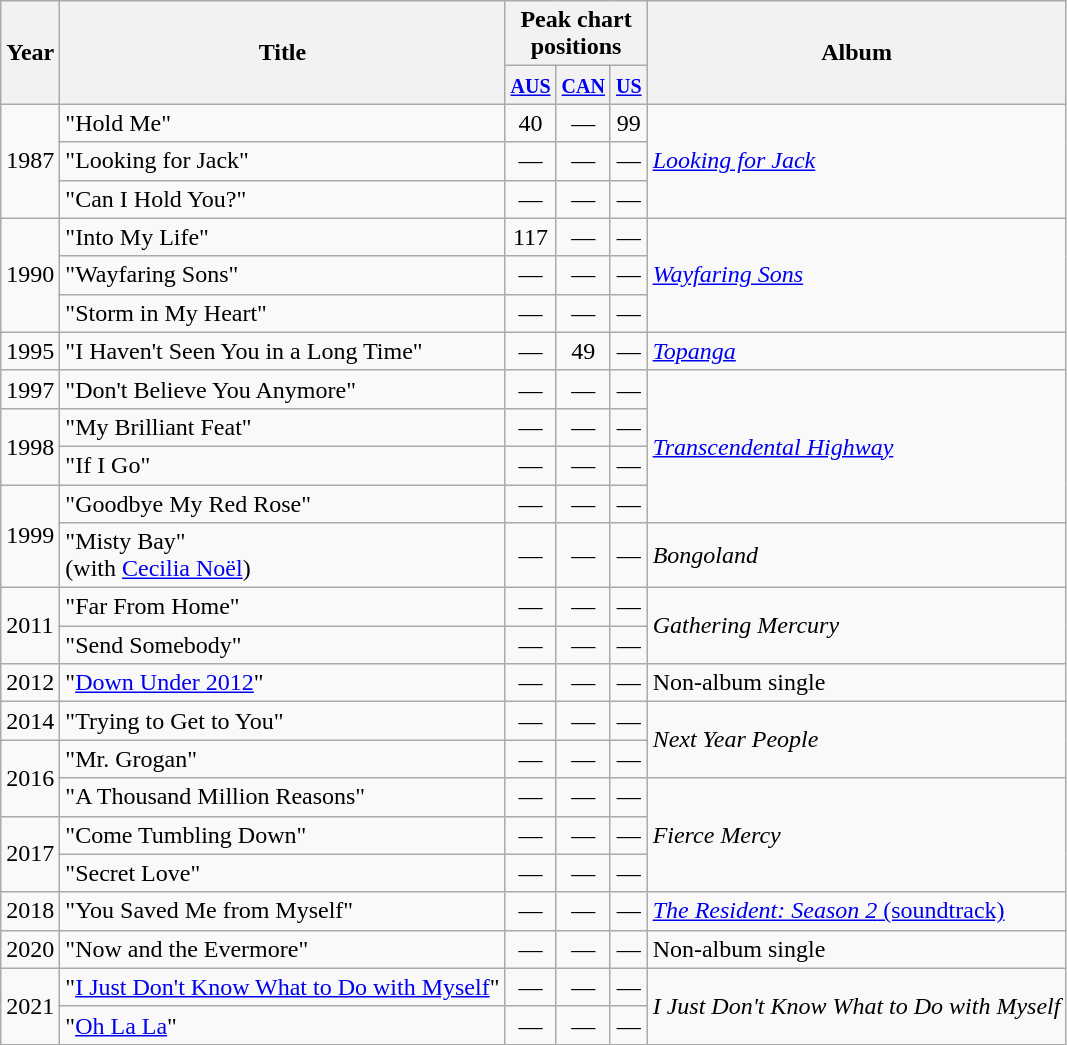<table class="wikitable">
<tr>
<th scope="col" rowspan="2">Year</th>
<th scope="col" rowspan="2">Title</th>
<th scope="col" colspan="3">Peak chart<br>positions</th>
<th scope="col" rowspan="2">Album</th>
</tr>
<tr>
<th scope="col" style="text-align:center;"><small><a href='#'>AUS</a></small><br></th>
<th scope="col" style="text-align:center;"><small><a href='#'>CAN</a></small><br></th>
<th scope="col" style="text-align:center;"><small><a href='#'>US</a></small><br></th>
</tr>
<tr>
<td rowspan="3">1987</td>
<td>"Hold Me"</td>
<td align="center">40</td>
<td align="center">—</td>
<td align="center">99</td>
<td rowspan="3"><em><a href='#'>Looking for Jack</a></em></td>
</tr>
<tr>
<td>"Looking for Jack"</td>
<td align="center">—</td>
<td align="center">—</td>
<td align="center">—</td>
</tr>
<tr>
<td>"Can I Hold You?"</td>
<td align="center">—</td>
<td align="center">—</td>
<td align="center">—</td>
</tr>
<tr>
<td rowspan="3">1990</td>
<td>"Into My Life"</td>
<td align="center">117</td>
<td align="center">—</td>
<td align="center">—</td>
<td rowspan="3"><em><a href='#'>Wayfaring Sons</a></em></td>
</tr>
<tr>
<td>"Wayfaring Sons"</td>
<td align="center">—</td>
<td align="center">—</td>
<td align="center">—</td>
</tr>
<tr>
<td>"Storm in My Heart"</td>
<td align="center">—</td>
<td align="center">—</td>
<td align="center">—</td>
</tr>
<tr>
<td>1995</td>
<td>"I Haven't Seen You in a Long Time"</td>
<td align="center">—</td>
<td align="center">49</td>
<td align="center">—</td>
<td><em><a href='#'>Topanga</a></em></td>
</tr>
<tr>
<td>1997</td>
<td>"Don't Believe You Anymore"</td>
<td align="center">—</td>
<td align="center">—</td>
<td align="center">—</td>
<td rowspan="4"><em><a href='#'>Transcendental Highway</a></em></td>
</tr>
<tr>
<td rowspan="2">1998</td>
<td>"My Brilliant Feat"</td>
<td align="center">—</td>
<td align="center">—</td>
<td align="center">—</td>
</tr>
<tr>
<td>"If I Go"</td>
<td align="center">—</td>
<td align="center">—</td>
<td align="center">—</td>
</tr>
<tr>
<td rowspan="2">1999</td>
<td>"Goodbye My Red Rose"</td>
<td align="center">—</td>
<td align="center">—</td>
<td align="center">—</td>
</tr>
<tr>
<td>"Misty Bay" <br> (with <a href='#'>Cecilia Noël</a>)</td>
<td align="center">—</td>
<td align="center">—</td>
<td align="center">—</td>
<td><em>Bongoland</em></td>
</tr>
<tr>
<td rowspan="2">2011</td>
<td>"Far From Home"</td>
<td align="center">—</td>
<td align="center">—</td>
<td align="center">—</td>
<td rowspan="2"><em>Gathering Mercury</em></td>
</tr>
<tr>
<td>"Send Somebody"</td>
<td align="center">—</td>
<td align="center">—</td>
<td align="center">—</td>
</tr>
<tr>
<td>2012</td>
<td>"<a href='#'>Down Under 2012</a>"</td>
<td align="center">—</td>
<td align="center">—</td>
<td align="center">—</td>
<td>Non-album single</td>
</tr>
<tr>
<td>2014</td>
<td>"Trying to Get to You"</td>
<td align="center">—</td>
<td align="center">—</td>
<td align="center">—</td>
<td rowspan="2"><em>Next Year People</em></td>
</tr>
<tr>
<td rowspan="2">2016</td>
<td>"Mr. Grogan"</td>
<td align="center">—</td>
<td align="center">—</td>
<td align="center">—</td>
</tr>
<tr>
<td>"A Thousand Million Reasons"</td>
<td align="center">—</td>
<td align="center">—</td>
<td align="center">—</td>
<td rowspan="3"><em>Fierce Mercy</em></td>
</tr>
<tr>
<td rowspan="2">2017</td>
<td>"Come Tumbling Down"</td>
<td align="center">—</td>
<td align="center">—</td>
<td align="center">—</td>
</tr>
<tr>
<td>"Secret Love"</td>
<td align="center">—</td>
<td align="center">—</td>
<td align="center">—</td>
</tr>
<tr>
<td>2018</td>
<td>"You Saved Me from Myself"</td>
<td align="center">—</td>
<td align="center">—</td>
<td align="center">—</td>
<td><a href='#'><em>The Resident: Season 2</em> (soundtrack)</a></td>
</tr>
<tr>
<td>2020</td>
<td>"Now and the Evermore"</td>
<td align="center">—</td>
<td align="center">—</td>
<td align="center">—</td>
<td>Non-album single</td>
</tr>
<tr>
<td rowspan="2">2021</td>
<td>"<a href='#'>I Just Don't Know What to Do with Myself</a>"</td>
<td align="center">—</td>
<td align="center">—</td>
<td align="center">—</td>
<td rowspan="2"><em>I Just Don't Know What to Do with Myself</em></td>
</tr>
<tr>
<td>"<a href='#'>Oh La La</a>"</td>
<td align="center">—</td>
<td align="center">—</td>
<td align="center">—</td>
</tr>
</table>
